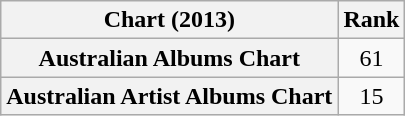<table class="wikitable sortable plainrowheaders" style="text-align:center">
<tr>
<th scope="col">Chart (2013)</th>
<th scope="col">Rank</th>
</tr>
<tr>
<th scope="row">Australian Albums Chart</th>
<td>61</td>
</tr>
<tr>
<th scope="row">Australian Artist Albums Chart</th>
<td>15</td>
</tr>
</table>
